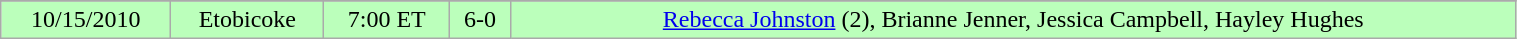<table class="wikitable" style="width:80%;">
<tr>
</tr>
<tr style="text-align:center; background:#bfb;">
<td>10/15/2010</td>
<td>Etobicoke</td>
<td>7:00 ET</td>
<td>6-0</td>
<td><a href='#'>Rebecca Johnston</a> (2), Brianne Jenner, Jessica Campbell, Hayley Hughes</td>
</tr>
</table>
